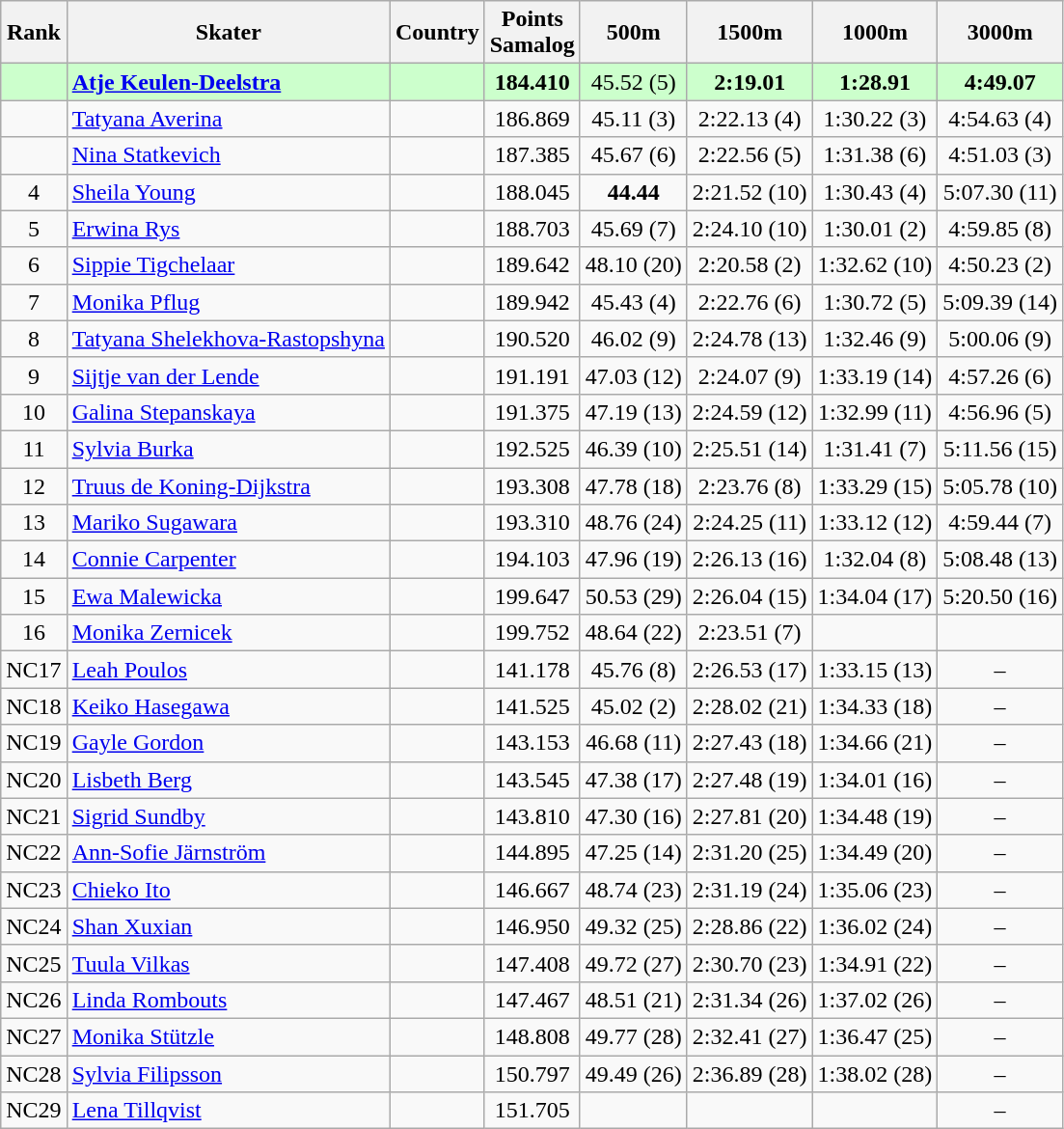<table class="wikitable sortable" style="text-align:center">
<tr>
<th>Rank</th>
<th>Skater</th>
<th>Country</th>
<th>Points <br> Samalog</th>
<th>500m</th>
<th>1500m</th>
<th>1000m</th>
<th>3000m</th>
</tr>
<tr bgcolor=ccffcc>
<td></td>
<td align=left><strong><a href='#'>Atje Keulen-Deelstra</a></strong></td>
<td align=left></td>
<td><strong>184.410</strong></td>
<td>45.52 (5)</td>
<td><strong>2:19.01</strong> </td>
<td><strong>1:28.91</strong> </td>
<td><strong>4:49.07</strong> </td>
</tr>
<tr>
<td></td>
<td align=left><a href='#'>Tatyana Averina</a></td>
<td align=left></td>
<td>186.869</td>
<td>45.11 (3)</td>
<td>2:22.13 (4)</td>
<td>1:30.22 (3)</td>
<td>4:54.63 (4)</td>
</tr>
<tr>
<td></td>
<td align=left><a href='#'>Nina Statkevich</a></td>
<td align=left></td>
<td>187.385</td>
<td>45.67 (6)</td>
<td>2:22.56 (5)</td>
<td>1:31.38 (6)</td>
<td>4:51.03 (3)</td>
</tr>
<tr>
<td>4</td>
<td align=left><a href='#'>Sheila Young</a></td>
<td align=left></td>
<td>188.045</td>
<td><strong>44.44</strong> </td>
<td>2:21.52 (10)</td>
<td>1:30.43 (4)</td>
<td>5:07.30 (11)</td>
</tr>
<tr>
<td>5</td>
<td align=left><a href='#'>Erwina Rys</a></td>
<td align=left></td>
<td>188.703</td>
<td>45.69 (7)</td>
<td>2:24.10 (10)</td>
<td>1:30.01 (2)</td>
<td>4:59.85 (8)</td>
</tr>
<tr>
<td>6</td>
<td align=left><a href='#'>Sippie Tigchelaar</a></td>
<td align=left></td>
<td>189.642</td>
<td>48.10 (20)</td>
<td>2:20.58 (2)</td>
<td>1:32.62 (10)</td>
<td>4:50.23 (2)</td>
</tr>
<tr>
<td>7</td>
<td align=left><a href='#'>Monika Pflug</a></td>
<td align=left></td>
<td>189.942</td>
<td>45.43 (4)</td>
<td>2:22.76 (6)</td>
<td>1:30.72 (5)</td>
<td>5:09.39 (14)</td>
</tr>
<tr>
<td>8</td>
<td align=left><a href='#'>Tatyana Shelekhova-Rastopshyna</a></td>
<td align=left></td>
<td>190.520</td>
<td>46.02 (9)</td>
<td>2:24.78 (13)</td>
<td>1:32.46 (9)</td>
<td>5:00.06 (9)</td>
</tr>
<tr>
<td>9</td>
<td align=left><a href='#'>Sijtje van der Lende</a></td>
<td align=left></td>
<td>191.191</td>
<td>47.03 (12)</td>
<td>2:24.07 (9)</td>
<td>1:33.19 (14)</td>
<td>4:57.26 (6)</td>
</tr>
<tr>
<td>10</td>
<td align=left><a href='#'>Galina Stepanskaya</a></td>
<td align=left></td>
<td>191.375</td>
<td>47.19 (13)</td>
<td>2:24.59 (12)</td>
<td>1:32.99 (11)</td>
<td>4:56.96 (5)</td>
</tr>
<tr>
<td>11</td>
<td align=left><a href='#'>Sylvia Burka</a></td>
<td align=left></td>
<td>192.525</td>
<td>46.39 (10)</td>
<td>2:25.51 (14)</td>
<td>1:31.41 (7)</td>
<td>5:11.56 (15)</td>
</tr>
<tr>
<td>12</td>
<td align=left><a href='#'>Truus de Koning-Dijkstra</a></td>
<td align=left></td>
<td>193.308</td>
<td>47.78 (18)</td>
<td>2:23.76 (8)</td>
<td>1:33.29 (15)</td>
<td>5:05.78 (10)</td>
</tr>
<tr>
<td>13</td>
<td align=left><a href='#'>Mariko Sugawara</a></td>
<td align=left></td>
<td>193.310</td>
<td>48.76 (24)</td>
<td>2:24.25 (11)</td>
<td>1:33.12 (12)</td>
<td>4:59.44 (7)</td>
</tr>
<tr>
<td>14</td>
<td align=left><a href='#'>Connie Carpenter</a></td>
<td align=left></td>
<td>194.103</td>
<td>47.96 (19)</td>
<td>2:26.13 (16)</td>
<td>1:32.04 (8)</td>
<td>5:08.48 (13)</td>
</tr>
<tr>
<td>15</td>
<td align=left><a href='#'>Ewa Malewicka</a></td>
<td align=left></td>
<td>199.647</td>
<td>50.53 (29)</td>
<td>2:26.04 (15)</td>
<td>1:34.04 (17)</td>
<td>5:20.50 (16)</td>
</tr>
<tr>
<td>16</td>
<td align=left><a href='#'>Monika Zernicek</a></td>
<td align=left></td>
<td>199.752</td>
<td>48.64 (22)</td>
<td>2:23.51 (7)</td>
<td></td>
<td></td>
</tr>
<tr>
<td>NC17</td>
<td align=left><a href='#'>Leah Poulos</a></td>
<td align=left></td>
<td>141.178</td>
<td>45.76 (8)</td>
<td>2:26.53 (17)</td>
<td>1:33.15 (13)</td>
<td>–</td>
</tr>
<tr>
<td>NC18</td>
<td align=left><a href='#'>Keiko Hasegawa</a></td>
<td align=left></td>
<td>141.525</td>
<td>45.02 (2)</td>
<td>2:28.02 (21)</td>
<td>1:34.33 (18)</td>
<td>–</td>
</tr>
<tr>
<td>NC19</td>
<td align=left><a href='#'>Gayle Gordon</a></td>
<td align=left></td>
<td>143.153</td>
<td>46.68 (11)</td>
<td>2:27.43 (18)</td>
<td>1:34.66 (21)</td>
<td>–</td>
</tr>
<tr>
<td>NC20</td>
<td align=left><a href='#'>Lisbeth Berg</a></td>
<td align=left></td>
<td>143.545</td>
<td>47.38 (17)</td>
<td>2:27.48 (19)</td>
<td>1:34.01 (16)</td>
<td>–</td>
</tr>
<tr>
<td>NC21</td>
<td align=left><a href='#'>Sigrid Sundby</a></td>
<td align=left></td>
<td>143.810</td>
<td>47.30 (16)</td>
<td>2:27.81 (20)</td>
<td>1:34.48 (19)</td>
<td>–</td>
</tr>
<tr>
<td>NC22</td>
<td align=left><a href='#'>Ann-Sofie Järnström</a></td>
<td align=left></td>
<td>144.895</td>
<td>47.25 (14)</td>
<td>2:31.20 (25)</td>
<td>1:34.49 (20)</td>
<td>–</td>
</tr>
<tr>
<td>NC23</td>
<td align=left><a href='#'>Chieko Ito</a></td>
<td align=left></td>
<td>146.667</td>
<td>48.74 (23)</td>
<td>2:31.19 (24)</td>
<td>1:35.06 (23)</td>
<td>–</td>
</tr>
<tr>
<td>NC24</td>
<td align=left><a href='#'>Shan Xuxian</a></td>
<td align=left></td>
<td>146.950</td>
<td>49.32 (25)</td>
<td>2:28.86 (22)</td>
<td>1:36.02 (24)</td>
<td>–</td>
</tr>
<tr>
<td>NC25</td>
<td align=left><a href='#'>Tuula Vilkas</a></td>
<td align=left></td>
<td>147.408</td>
<td>49.72 (27)</td>
<td>2:30.70 (23)</td>
<td>1:34.91 (22)</td>
<td>–</td>
</tr>
<tr>
<td>NC26</td>
<td align=left><a href='#'>Linda Rombouts</a></td>
<td align=left></td>
<td>147.467</td>
<td>48.51 (21)</td>
<td>2:31.34 (26)</td>
<td>1:37.02 (26)</td>
<td>–</td>
</tr>
<tr>
<td>NC27</td>
<td align=left><a href='#'>Monika Stützle</a></td>
<td align=left></td>
<td>148.808</td>
<td>49.77 (28)</td>
<td>2:32.41 (27)</td>
<td>1:36.47 (25)</td>
<td>–</td>
</tr>
<tr>
<td>NC28</td>
<td align=left><a href='#'>Sylvia Filipsson</a></td>
<td align=left></td>
<td>150.797</td>
<td>49.49 (26)</td>
<td>2:36.89 (28)</td>
<td>1:38.02 (28)</td>
<td>–</td>
</tr>
<tr>
<td>NC29</td>
<td align=left><a href='#'>Lena Tillqvist</a></td>
<td align=left></td>
<td>151.705</td>
<td></td>
<td></td>
<td></td>
<td>–</td>
</tr>
</table>
